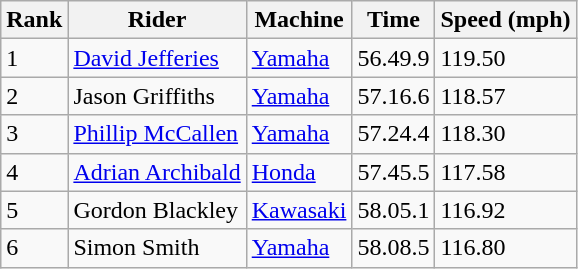<table class="wikitable">
<tr>
<th>Rank</th>
<th>Rider</th>
<th>Machine</th>
<th>Time</th>
<th>Speed (mph)</th>
</tr>
<tr>
<td>1</td>
<td> <a href='#'>David Jefferies</a></td>
<td><a href='#'>Yamaha</a></td>
<td>56.49.9</td>
<td>119.50</td>
</tr>
<tr>
<td>2</td>
<td> Jason Griffiths</td>
<td><a href='#'>Yamaha</a></td>
<td>57.16.6</td>
<td>118.57</td>
</tr>
<tr>
<td>3</td>
<td> <a href='#'>Phillip McCallen</a></td>
<td><a href='#'>Yamaha</a></td>
<td>57.24.4</td>
<td>118.30</td>
</tr>
<tr>
<td>4</td>
<td> <a href='#'>Adrian Archibald</a></td>
<td><a href='#'>Honda</a></td>
<td>57.45.5</td>
<td>117.58</td>
</tr>
<tr>
<td>5</td>
<td> Gordon Blackley</td>
<td><a href='#'>Kawasaki</a></td>
<td>58.05.1</td>
<td>116.92</td>
</tr>
<tr>
<td>6</td>
<td> Simon Smith</td>
<td><a href='#'>Yamaha</a></td>
<td>58.08.5</td>
<td>116.80</td>
</tr>
</table>
